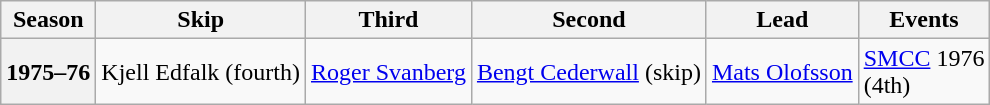<table class="wikitable">
<tr>
<th scope="col">Season</th>
<th scope="col">Skip</th>
<th scope="col">Third</th>
<th scope="col">Second</th>
<th scope="col">Lead</th>
<th scope="col">Events</th>
</tr>
<tr>
<th scope="row">1975–76</th>
<td>Kjell Edfalk (fourth)</td>
<td><a href='#'>Roger Svanberg</a></td>
<td><a href='#'>Bengt Cederwall</a> (skip)</td>
<td><a href='#'>Mats Olofsson</a></td>
<td><a href='#'>SMCC</a> 1976 <br> (4th)</td>
</tr>
</table>
